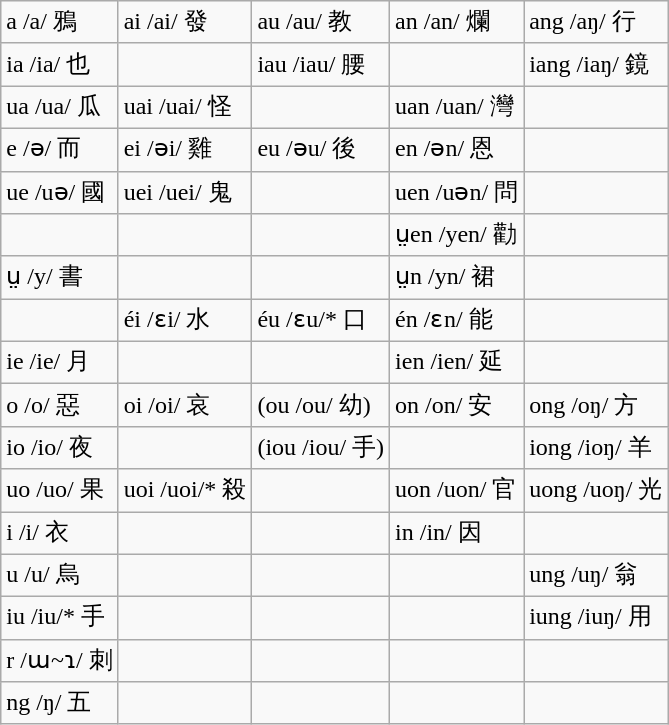<table class="wikitable">
<tr>
<td>a /a/ 鴉</td>
<td>ai /ai/ 發</td>
<td>au /au/ 教</td>
<td>an /an/ 爛</td>
<td>ang /aŋ/ 行</td>
</tr>
<tr>
<td>ia /ia/ 也</td>
<td></td>
<td>iau /iau/ 腰</td>
<td></td>
<td>iang /iaŋ/ 鏡</td>
</tr>
<tr>
<td>ua /ua/ 瓜</td>
<td>uai /uai/ 怪</td>
<td></td>
<td>uan /uan/ 灣</td>
<td></td>
</tr>
<tr>
<td>e /ə/ 而</td>
<td>ei /əi/ 雞</td>
<td>eu /əu/ 後</td>
<td>en /ən/ 恩</td>
<td></td>
</tr>
<tr>
<td>ue /uə/ 國</td>
<td>uei /uei/ 鬼</td>
<td></td>
<td>uen /uən/ 問</td>
<td></td>
</tr>
<tr>
<td></td>
<td></td>
<td></td>
<td>ṳen /yen/ 勸</td>
<td></td>
</tr>
<tr>
<td>ṳ /y/ 書</td>
<td></td>
<td></td>
<td>ṳn /yn/ 裙</td>
<td></td>
</tr>
<tr>
<td></td>
<td>éi /ɛi/ 水</td>
<td>éu /ɛu/* 口</td>
<td>én /ɛn/ 能</td>
<td></td>
</tr>
<tr>
<td>ie /ie/ 月</td>
<td></td>
<td></td>
<td>ien /ien/ 延</td>
<td></td>
</tr>
<tr>
<td>o /o/ 惡</td>
<td>oi /oi/ 哀</td>
<td>(ou /ou/ 幼)</td>
<td>on /on/ 安</td>
<td>ong /oŋ/ 方</td>
</tr>
<tr>
<td>io /io/ 夜</td>
<td></td>
<td>(iou /iou/ 手)</td>
<td></td>
<td>iong /ioŋ/ 羊</td>
</tr>
<tr>
<td>uo /uo/ 果</td>
<td>uoi /uoi/* 殺</td>
<td></td>
<td>uon /uon/ 官</td>
<td>uong /uoŋ/ 光</td>
</tr>
<tr>
<td>i /i/ 衣</td>
<td></td>
<td></td>
<td>in /in/ 因</td>
<td></td>
</tr>
<tr>
<td>u /u/ 烏</td>
<td></td>
<td></td>
<td></td>
<td>ung /uŋ/ 翁</td>
</tr>
<tr>
<td>iu /iu/* 手</td>
<td></td>
<td></td>
<td></td>
<td>iung /iuŋ/ 用</td>
</tr>
<tr>
<td>r /ɯ~ɿ/ 刺</td>
<td></td>
<td></td>
<td></td>
<td></td>
</tr>
<tr>
<td>ng /ŋ/ 五</td>
<td></td>
<td></td>
<td></td>
<td></td>
</tr>
</table>
